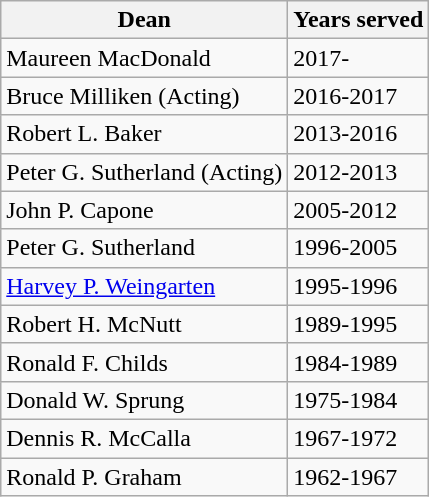<table class="wikitable">
<tr>
<th>Dean</th>
<th>Years served</th>
</tr>
<tr>
<td>Maureen MacDonald</td>
<td>2017-</td>
</tr>
<tr>
<td>Bruce Milliken (Acting)</td>
<td>2016-2017</td>
</tr>
<tr>
<td>Robert L. Baker</td>
<td>2013-2016</td>
</tr>
<tr>
<td>Peter G. Sutherland (Acting)</td>
<td>2012-2013</td>
</tr>
<tr>
<td>John P. Capone</td>
<td>2005-2012</td>
</tr>
<tr>
<td>Peter G. Sutherland</td>
<td>1996-2005</td>
</tr>
<tr>
<td><a href='#'>Harvey P. Weingarten</a></td>
<td>1995-1996</td>
</tr>
<tr>
<td>Robert H. McNutt</td>
<td>1989-1995</td>
</tr>
<tr>
<td>Ronald F. Childs</td>
<td>1984-1989</td>
</tr>
<tr>
<td>Donald W. Sprung</td>
<td>1975-1984</td>
</tr>
<tr>
<td>Dennis R. McCalla</td>
<td>1967-1972</td>
</tr>
<tr>
<td>Ronald P. Graham</td>
<td>1962-1967</td>
</tr>
</table>
